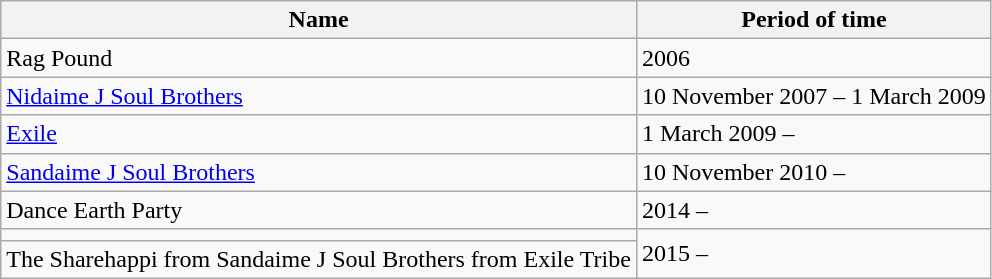<table class="wikitable">
<tr>
<th>Name</th>
<th>Period of time</th>
</tr>
<tr>
<td>Rag Pound</td>
<td>2006</td>
</tr>
<tr>
<td><a href='#'>Nidaime J Soul Brothers</a></td>
<td>10 November 2007 – 1 March 2009</td>
</tr>
<tr>
<td><a href='#'>Exile</a></td>
<td>1 March 2009 –</td>
</tr>
<tr>
<td><a href='#'>Sandaime J Soul Brothers</a></td>
<td>10 November 2010 –</td>
</tr>
<tr>
<td>Dance Earth Party</td>
<td>2014 –</td>
</tr>
<tr>
<td></td>
<td rowspan="2">2015 –</td>
</tr>
<tr>
<td>The Sharehappi from Sandaime J Soul Brothers from Exile Tribe</td>
</tr>
</table>
